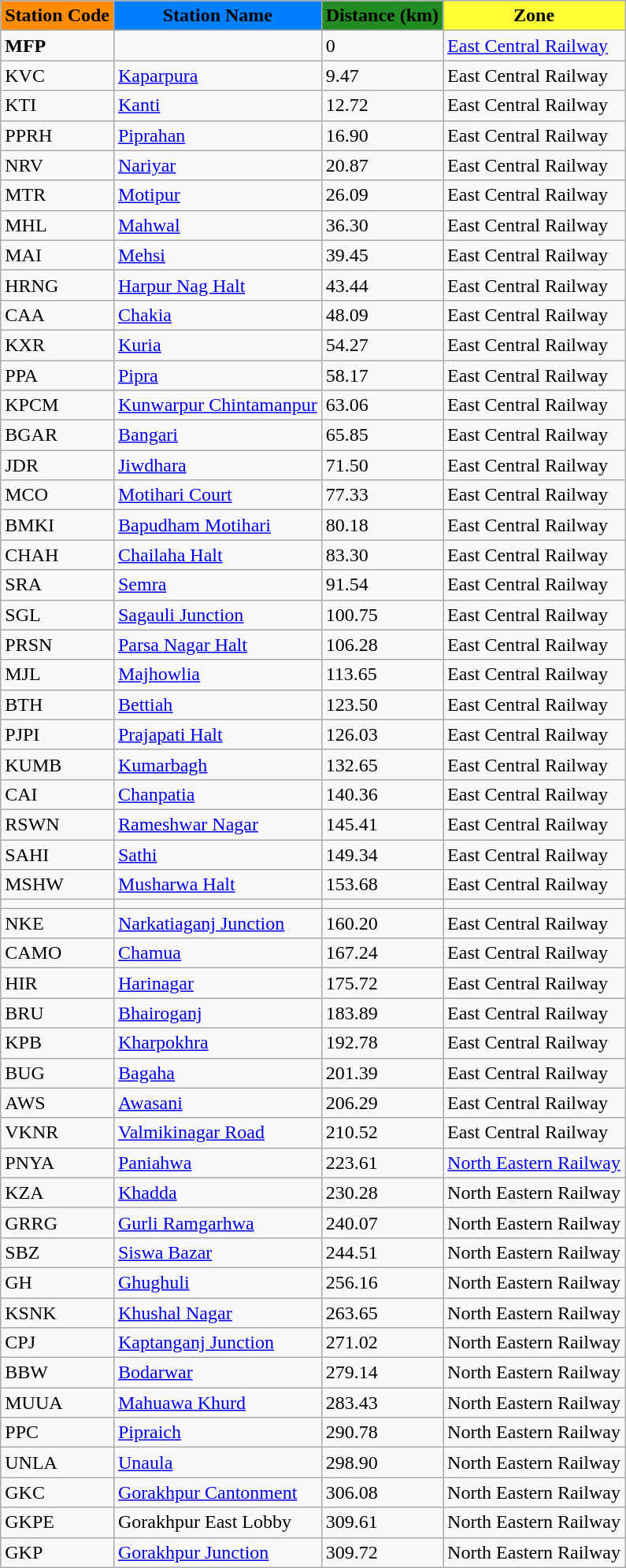<table class="wikitable">
<tr>
<th style="background-color:#FF8C00">Station Code</th>
<th style="background-color:#007FFF">Station Name</th>
<th style="background-color:#228B22">Distance (km)</th>
<th style="background-color:#FFFF33">Zone</th>
</tr>
<tr>
<td><strong>MFP</strong></td>
<td><strong></strong></td>
<td>0</td>
<td><a href='#'>East Central Railway</a></td>
</tr>
<tr>
<td>KVC</td>
<td><a href='#'>Kaparpura</a></td>
<td>9.47</td>
<td>East Central Railway</td>
</tr>
<tr>
<td>KTI</td>
<td><a href='#'>Kanti</a></td>
<td>12.72</td>
<td>East Central Railway</td>
</tr>
<tr>
<td>PPRH</td>
<td><a href='#'>Piprahan</a></td>
<td>16.90</td>
<td>East Central Railway</td>
</tr>
<tr>
<td>NRV</td>
<td><a href='#'>Nariyar</a></td>
<td>20.87</td>
<td>East Central Railway</td>
</tr>
<tr>
<td>MTR</td>
<td><a href='#'>Motipur</a></td>
<td>26.09</td>
<td>East Central Railway</td>
</tr>
<tr>
<td>MHL</td>
<td><a href='#'>Mahwal</a></td>
<td>36.30</td>
<td>East Central Railway</td>
</tr>
<tr>
<td>MAI</td>
<td><a href='#'>Mehsi</a></td>
<td>39.45</td>
<td>East Central Railway</td>
</tr>
<tr>
<td>HRNG</td>
<td><a href='#'>Harpur Nag Halt</a></td>
<td>43.44</td>
<td>East Central Railway</td>
</tr>
<tr>
<td>CAA</td>
<td><a href='#'>Chakia</a></td>
<td>48.09</td>
<td>East Central Railway</td>
</tr>
<tr>
<td>KXR</td>
<td><a href='#'>Kuria</a></td>
<td>54.27</td>
<td>East Central Railway</td>
</tr>
<tr>
<td>PPA</td>
<td><a href='#'>Pipra</a></td>
<td>58.17</td>
<td>East Central Railway</td>
</tr>
<tr>
<td>KPCM</td>
<td><a href='#'>Kunwarpur Chintamanpur</a></td>
<td>63.06</td>
<td>East Central Railway</td>
</tr>
<tr>
<td>BGAR</td>
<td><a href='#'>Bangari</a></td>
<td>65.85</td>
<td>East Central Railway</td>
</tr>
<tr>
<td>JDR</td>
<td><a href='#'>Jiwdhara</a></td>
<td>71.50</td>
<td>East Central Railway</td>
</tr>
<tr>
<td>MCO</td>
<td><a href='#'>Motihari Court</a></td>
<td>77.33</td>
<td>East Central Railway</td>
</tr>
<tr>
<td>BMKI</td>
<td><a href='#'>Bapudham Motihari</a></td>
<td>80.18</td>
<td>East Central Railway</td>
</tr>
<tr>
<td>CHAH</td>
<td><a href='#'>Chailaha Halt</a></td>
<td>83.30</td>
<td>East Central Railway</td>
</tr>
<tr>
<td>SRA</td>
<td><a href='#'>Semra</a></td>
<td>91.54</td>
<td>East Central Railway</td>
</tr>
<tr>
<td>SGL</td>
<td><a href='#'>Sagauli Junction</a></td>
<td>100.75</td>
<td>East Central Railway</td>
</tr>
<tr>
<td>PRSN</td>
<td><a href='#'>Parsa Nagar Halt</a></td>
<td>106.28</td>
<td>East Central Railway</td>
</tr>
<tr>
<td>MJL</td>
<td><a href='#'>Majhowlia</a></td>
<td>113.65</td>
<td>East Central Railway</td>
</tr>
<tr>
<td>BTH</td>
<td><a href='#'>Bettiah</a></td>
<td>123.50</td>
<td>East Central Railway</td>
</tr>
<tr>
<td>PJPI</td>
<td><a href='#'>Prajapati Halt</a></td>
<td>126.03</td>
<td>East Central Railway</td>
</tr>
<tr>
<td>KUMB</td>
<td><a href='#'>Kumarbagh</a></td>
<td>132.65</td>
<td>East Central Railway</td>
</tr>
<tr>
<td>CAI</td>
<td><a href='#'>Chanpatia</a></td>
<td>140.36</td>
<td>East Central Railway</td>
</tr>
<tr>
<td>RSWN</td>
<td><a href='#'>Rameshwar Nagar</a></td>
<td>145.41</td>
<td>East Central Railway</td>
</tr>
<tr>
<td>SAHI</td>
<td><a href='#'>Sathi</a></td>
<td>149.34</td>
<td>East Central Railway</td>
</tr>
<tr>
<td>MSHW</td>
<td><a href='#'>Musharwa Halt</a></td>
<td>153.68</td>
<td>East Central Railway</td>
</tr>
<tr>
<td></td>
<td></td>
<td></td>
<td></td>
</tr>
<tr>
<td>NKE</td>
<td><a href='#'>Narkatiaganj Junction</a></td>
<td>160.20</td>
<td>East Central Railway</td>
</tr>
<tr>
<td>CAMO</td>
<td><a href='#'>Chamua</a></td>
<td>167.24</td>
<td>East Central Railway</td>
</tr>
<tr>
<td>HIR</td>
<td><a href='#'>Harinagar</a></td>
<td>175.72</td>
<td>East Central Railway</td>
</tr>
<tr>
<td>BRU</td>
<td><a href='#'>Bhairoganj</a></td>
<td>183.89</td>
<td>East Central Railway</td>
</tr>
<tr>
<td>KPB</td>
<td><a href='#'>Kharpokhra</a></td>
<td>192.78</td>
<td>East Central Railway</td>
</tr>
<tr>
<td>BUG</td>
<td><a href='#'>Bagaha</a></td>
<td>201.39</td>
<td>East Central Railway</td>
</tr>
<tr>
<td>AWS</td>
<td><a href='#'>Awasani</a></td>
<td>206.29</td>
<td>East Central Railway</td>
</tr>
<tr>
<td>VKNR</td>
<td><a href='#'>Valmikinagar Road</a></td>
<td>210.52</td>
<td>East Central Railway</td>
</tr>
<tr>
<td>PNYA</td>
<td><a href='#'>Paniahwa</a></td>
<td>223.61</td>
<td><a href='#'>North Eastern Railway</a></td>
</tr>
<tr>
<td>KZA</td>
<td><a href='#'>Khadda</a></td>
<td>230.28</td>
<td>North Eastern Railway</td>
</tr>
<tr>
<td>GRRG</td>
<td><a href='#'>Gurli Ramgarhwa</a></td>
<td>240.07</td>
<td>North Eastern Railway</td>
</tr>
<tr>
<td>SBZ</td>
<td><a href='#'>Siswa Bazar</a></td>
<td>244.51</td>
<td>North Eastern Railway</td>
</tr>
<tr>
<td>GH</td>
<td><a href='#'>Ghughuli</a></td>
<td>256.16</td>
<td>North Eastern Railway</td>
</tr>
<tr>
<td>KSNK</td>
<td><a href='#'>Khushal Nagar</a></td>
<td>263.65</td>
<td>North Eastern Railway</td>
</tr>
<tr>
<td>CPJ</td>
<td><a href='#'>Kaptanganj Junction</a></td>
<td>271.02</td>
<td>North Eastern Railway</td>
</tr>
<tr>
<td>BBW</td>
<td><a href='#'>Bodarwar</a></td>
<td>279.14</td>
<td>North Eastern Railway</td>
</tr>
<tr>
<td>MUUA</td>
<td><a href='#'>Mahuawa Khurd</a></td>
<td>283.43</td>
<td>North Eastern Railway</td>
</tr>
<tr>
<td>PPC</td>
<td><a href='#'>Pipraich</a></td>
<td>290.78</td>
<td>North Eastern Railway</td>
</tr>
<tr>
<td>UNLA</td>
<td><a href='#'>Unaula</a></td>
<td>298.90</td>
<td>North Eastern Railway</td>
</tr>
<tr>
<td>GKC</td>
<td><a href='#'>Gorakhpur Cantonment</a></td>
<td>306.08</td>
<td>North Eastern Railway</td>
</tr>
<tr>
<td>GKPE</td>
<td>Gorakhpur East Lobby</td>
<td>309.61</td>
<td>North Eastern Railway</td>
</tr>
<tr>
<td>GKP</td>
<td><a href='#'>Gorakhpur Junction</a></td>
<td>309.72</td>
<td>North Eastern Railway</td>
</tr>
</table>
